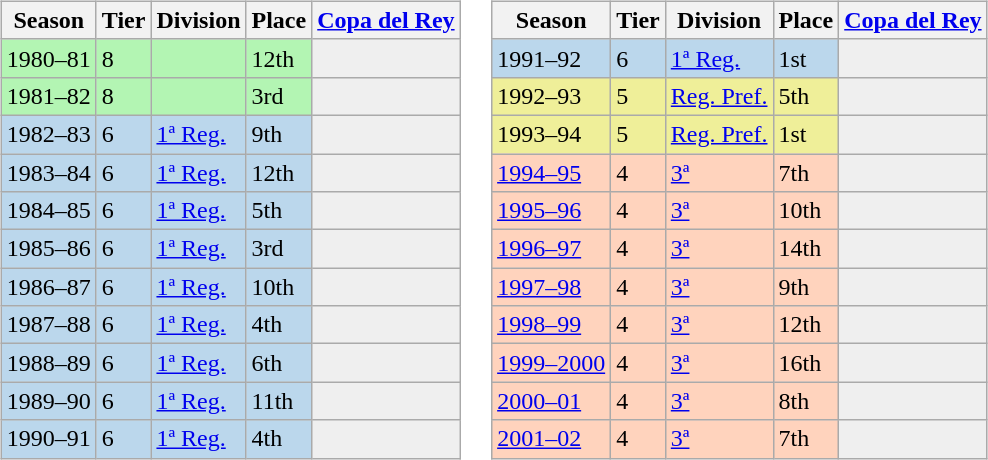<table>
<tr>
<td valign="top" width=0%><br><table class="wikitable">
<tr style="background:#f0f6fa;">
<th>Season</th>
<th>Tier</th>
<th>Division</th>
<th>Place</th>
<th><a href='#'>Copa del Rey</a></th>
</tr>
<tr>
<td style="background:#B3F5B3;">1980–81</td>
<td style="background:#B3F5B3;">8</td>
<td style="background:#B3F5B3;"></td>
<td style="background:#B3F5B3;">12th</td>
<th style="background:#efefef;"></th>
</tr>
<tr>
<td style="background:#B3F5B3;">1981–82</td>
<td style="background:#B3F5B3;">8</td>
<td style="background:#B3F5B3;"></td>
<td style="background:#B3F5B3;">3rd</td>
<th style="background:#efefef;"></th>
</tr>
<tr>
<td style="background:#BBD7EC;">1982–83</td>
<td style="background:#BBD7EC;">6</td>
<td style="background:#BBD7EC;"><a href='#'>1ª Reg.</a></td>
<td style="background:#BBD7EC;">9th</td>
<td style="background:#efefef;"></td>
</tr>
<tr>
<td style="background:#BBD7EC;">1983–84</td>
<td style="background:#BBD7EC;">6</td>
<td style="background:#BBD7EC;"><a href='#'>1ª Reg.</a></td>
<td style="background:#BBD7EC;">12th</td>
<td style="background:#efefef;"></td>
</tr>
<tr>
<td style="background:#BBD7EC;">1984–85</td>
<td style="background:#BBD7EC;">6</td>
<td style="background:#BBD7EC;"><a href='#'>1ª Reg.</a></td>
<td style="background:#BBD7EC;">5th</td>
<td style="background:#efefef;"></td>
</tr>
<tr>
<td style="background:#BBD7EC;">1985–86</td>
<td style="background:#BBD7EC;">6</td>
<td style="background:#BBD7EC;"><a href='#'>1ª Reg.</a></td>
<td style="background:#BBD7EC;">3rd</td>
<td style="background:#efefef;"></td>
</tr>
<tr>
<td style="background:#BBD7EC;">1986–87</td>
<td style="background:#BBD7EC;">6</td>
<td style="background:#BBD7EC;"><a href='#'>1ª Reg.</a></td>
<td style="background:#BBD7EC;">10th</td>
<td style="background:#efefef;"></td>
</tr>
<tr>
<td style="background:#BBD7EC;">1987–88</td>
<td style="background:#BBD7EC;">6</td>
<td style="background:#BBD7EC;"><a href='#'>1ª Reg.</a></td>
<td style="background:#BBD7EC;">4th</td>
<td style="background:#efefef;"></td>
</tr>
<tr>
<td style="background:#BBD7EC;">1988–89</td>
<td style="background:#BBD7EC;">6</td>
<td style="background:#BBD7EC;"><a href='#'>1ª Reg.</a></td>
<td style="background:#BBD7EC;">6th</td>
<td style="background:#efefef;"></td>
</tr>
<tr>
<td style="background:#BBD7EC;">1989–90</td>
<td style="background:#BBD7EC;">6</td>
<td style="background:#BBD7EC;"><a href='#'>1ª Reg.</a></td>
<td style="background:#BBD7EC;">11th</td>
<td style="background:#efefef;"></td>
</tr>
<tr>
<td style="background:#BBD7EC;">1990–91</td>
<td style="background:#BBD7EC;">6</td>
<td style="background:#BBD7EC;"><a href='#'>1ª Reg.</a></td>
<td style="background:#BBD7EC;">4th</td>
<td style="background:#efefef;"></td>
</tr>
</table>
</td>
<td valign="top" width=0%><br><table class="wikitable">
<tr style="background:#f0f6fa;">
<th>Season</th>
<th>Tier</th>
<th>Division</th>
<th>Place</th>
<th><a href='#'>Copa del Rey</a></th>
</tr>
<tr>
<td style="background:#BBD7EC;">1991–92</td>
<td style="background:#BBD7EC;">6</td>
<td style="background:#BBD7EC;"><a href='#'>1ª Reg.</a></td>
<td style="background:#BBD7EC;">1st</td>
<td style="background:#efefef;"></td>
</tr>
<tr>
<td style="background:#EFEF99;">1992–93</td>
<td style="background:#EFEF99;">5</td>
<td style="background:#EFEF99;"><a href='#'>Reg. Pref.</a></td>
<td style="background:#EFEF99;">5th</td>
<td style="background:#efefef;"></td>
</tr>
<tr>
<td style="background:#EFEF99;">1993–94</td>
<td style="background:#EFEF99;">5</td>
<td style="background:#EFEF99;"><a href='#'>Reg. Pref.</a></td>
<td style="background:#EFEF99;">1st</td>
<td style="background:#efefef;"></td>
</tr>
<tr>
<td style="background:#FFD3BD;"><a href='#'>1994–95</a></td>
<td style="background:#FFD3BD;">4</td>
<td style="background:#FFD3BD;"><a href='#'>3ª</a></td>
<td style="background:#FFD3BD;">7th</td>
<th style="background:#efefef;"></th>
</tr>
<tr>
<td style="background:#FFD3BD;"><a href='#'>1995–96</a></td>
<td style="background:#FFD3BD;">4</td>
<td style="background:#FFD3BD;"><a href='#'>3ª</a></td>
<td style="background:#FFD3BD;">10th</td>
<th style="background:#efefef;"></th>
</tr>
<tr>
<td style="background:#FFD3BD;"><a href='#'>1996–97</a></td>
<td style="background:#FFD3BD;">4</td>
<td style="background:#FFD3BD;"><a href='#'>3ª</a></td>
<td style="background:#FFD3BD;">14th</td>
<th style="background:#efefef;"></th>
</tr>
<tr>
<td style="background:#FFD3BD;"><a href='#'>1997–98</a></td>
<td style="background:#FFD3BD;">4</td>
<td style="background:#FFD3BD;"><a href='#'>3ª</a></td>
<td style="background:#FFD3BD;">9th</td>
<th style="background:#efefef;"></th>
</tr>
<tr>
<td style="background:#FFD3BD;"><a href='#'>1998–99</a></td>
<td style="background:#FFD3BD;">4</td>
<td style="background:#FFD3BD;"><a href='#'>3ª</a></td>
<td style="background:#FFD3BD;">12th</td>
<th style="background:#efefef;"></th>
</tr>
<tr>
<td style="background:#FFD3BD;"><a href='#'>1999–2000</a></td>
<td style="background:#FFD3BD;">4</td>
<td style="background:#FFD3BD;"><a href='#'>3ª</a></td>
<td style="background:#FFD3BD;">16th</td>
<th style="background:#efefef;"></th>
</tr>
<tr>
<td style="background:#FFD3BD;"><a href='#'>2000–01</a></td>
<td style="background:#FFD3BD;">4</td>
<td style="background:#FFD3BD;"><a href='#'>3ª</a></td>
<td style="background:#FFD3BD;">8th</td>
<th style="background:#efefef;"></th>
</tr>
<tr>
<td style="background:#FFD3BD;"><a href='#'>2001–02</a></td>
<td style="background:#FFD3BD;">4</td>
<td style="background:#FFD3BD;"><a href='#'>3ª</a></td>
<td style="background:#FFD3BD;">7th</td>
<th style="background:#efefef;"></th>
</tr>
</table>
</td>
</tr>
</table>
